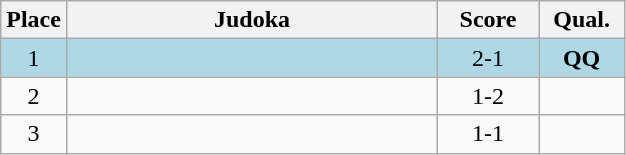<table class=wikitable style="text-align:center">
<tr>
<th width=20>Place</th>
<th width=240>Judoka</th>
<th width=60>Score</th>
<th width=50>Qual.</th>
</tr>
<tr bgcolor=lightblue>
<td>1</td>
<td align=left></td>
<td>2-1</td>
<td><strong>QQ</strong></td>
</tr>
<tr>
<td>2</td>
<td align=left></td>
<td>1-2</td>
<td></td>
</tr>
<tr>
<td>3</td>
<td align=left></td>
<td>1-1</td>
<td></td>
</tr>
</table>
